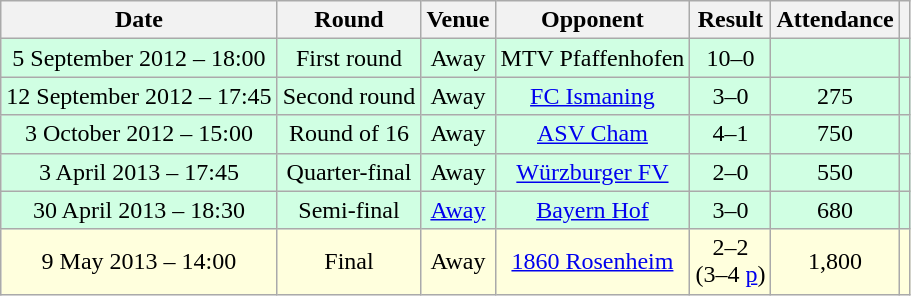<table class="wikitable" style="text-align:center">
<tr>
<th>Date</th>
<th>Round</th>
<th>Venue</th>
<th>Opponent</th>
<th>Result</th>
<th>Attendance</th>
<th></th>
</tr>
<tr style="background:#d0ffe3;">
<td>5 September 2012 – 18:00</td>
<td>First round</td>
<td>Away</td>
<td>MTV Pfaffenhofen</td>
<td>10–0</td>
<td></td>
<td></td>
</tr>
<tr style="background:#d0ffe3;">
<td>12 September 2012 – 17:45</td>
<td>Second round</td>
<td>Away</td>
<td><a href='#'>FC Ismaning</a></td>
<td>3–0</td>
<td>275</td>
<td></td>
</tr>
<tr style="background:#d0ffe3;">
<td>3 October 2012 – 15:00</td>
<td>Round of 16</td>
<td>Away</td>
<td><a href='#'>ASV Cham</a></td>
<td>4–1</td>
<td>750</td>
<td></td>
</tr>
<tr style="background:#d0ffe3;">
<td>3 April 2013 – 17:45</td>
<td>Quarter-final</td>
<td>Away</td>
<td><a href='#'>Würzburger FV</a></td>
<td>2–0</td>
<td>550</td>
<td></td>
</tr>
<tr style="background:#d0ffe3;">
<td>30 April 2013 – 18:30</td>
<td>Semi-final</td>
<td><a href='#'>Away</a></td>
<td><a href='#'>Bayern Hof</a></td>
<td>3–0</td>
<td>680</td>
<td></td>
</tr>
<tr style="background:#ffffdd;">
<td>9 May 2013 – 14:00</td>
<td>Final</td>
<td>Away</td>
<td><a href='#'>1860 Rosenheim</a></td>
<td>2–2<br>(3–4 <a href='#'>p</a>)</td>
<td>1,800</td>
<td></td>
</tr>
</table>
